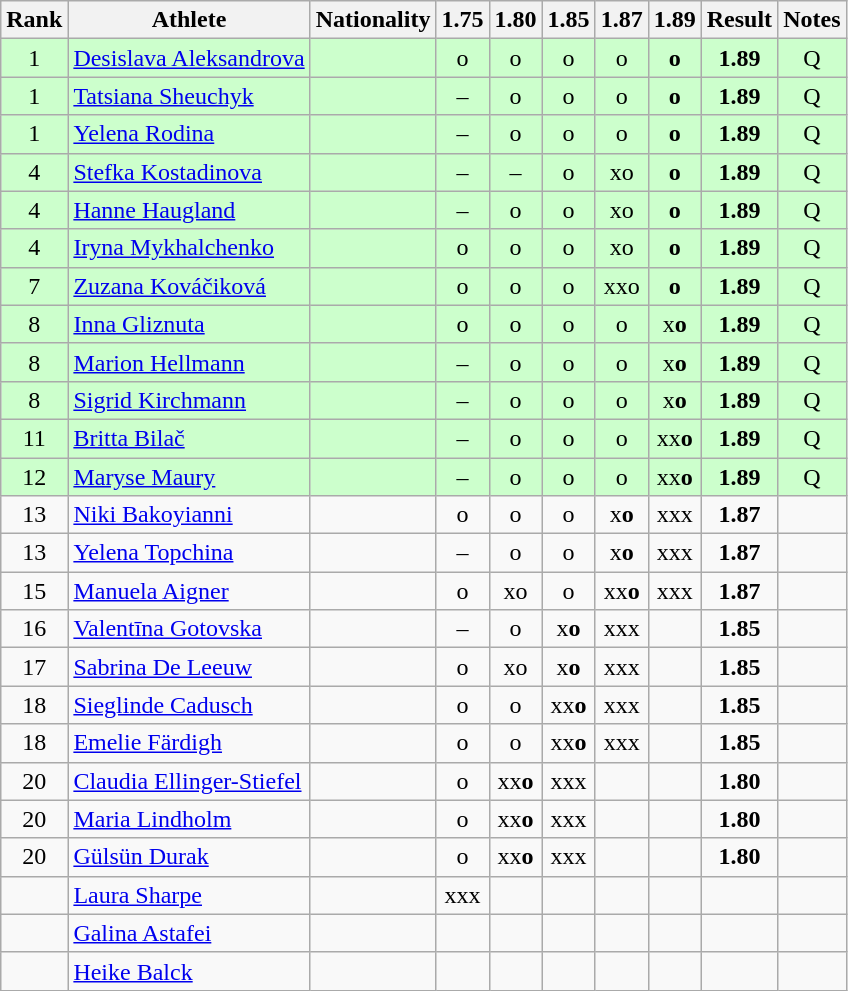<table class="wikitable sortable" style="text-align:center">
<tr>
<th>Rank</th>
<th>Athlete</th>
<th>Nationality</th>
<th>1.75</th>
<th>1.80</th>
<th>1.85</th>
<th>1.87</th>
<th>1.89</th>
<th>Result</th>
<th>Notes</th>
</tr>
<tr bgcolor=ccffcc>
<td>1</td>
<td align="left"><a href='#'>Desislava Aleksandrova</a></td>
<td align=left></td>
<td>o</td>
<td>o</td>
<td>o</td>
<td>o</td>
<td><strong>o</strong></td>
<td><strong>1.89</strong></td>
<td>Q</td>
</tr>
<tr bgcolor=ccffcc>
<td>1</td>
<td align="left"><a href='#'>Tatsiana Sheuchyk</a></td>
<td align=left></td>
<td>–</td>
<td>o</td>
<td>o</td>
<td>o</td>
<td><strong>o</strong></td>
<td><strong>1.89</strong></td>
<td>Q</td>
</tr>
<tr bgcolor=ccffcc>
<td>1</td>
<td align="left"><a href='#'>Yelena Rodina</a></td>
<td align=left></td>
<td>–</td>
<td>o</td>
<td>o</td>
<td>o</td>
<td><strong>o</strong></td>
<td><strong>1.89</strong></td>
<td>Q</td>
</tr>
<tr bgcolor=ccffcc>
<td>4</td>
<td align="left"><a href='#'>Stefka Kostadinova</a></td>
<td align=left></td>
<td>–</td>
<td>–</td>
<td>o</td>
<td>xo</td>
<td><strong>o</strong></td>
<td><strong>1.89</strong></td>
<td>Q</td>
</tr>
<tr bgcolor=ccffcc>
<td>4</td>
<td align="left"><a href='#'>Hanne Haugland</a></td>
<td align=left></td>
<td>–</td>
<td>o</td>
<td>o</td>
<td>xo</td>
<td><strong>o</strong></td>
<td><strong>1.89</strong></td>
<td>Q</td>
</tr>
<tr bgcolor=ccffcc>
<td>4</td>
<td align="left"><a href='#'>Iryna Mykhalchenko</a></td>
<td align=left></td>
<td>o</td>
<td>o</td>
<td>o</td>
<td>xo</td>
<td><strong>o</strong></td>
<td><strong>1.89</strong></td>
<td>Q</td>
</tr>
<tr bgcolor=ccffcc>
<td>7</td>
<td align="left"><a href='#'>Zuzana Kováčiková</a></td>
<td align=left></td>
<td>o</td>
<td>o</td>
<td>o</td>
<td>xxo</td>
<td><strong>o</strong></td>
<td><strong>1.89</strong></td>
<td>Q</td>
</tr>
<tr bgcolor=ccffcc>
<td>8</td>
<td align="left"><a href='#'>Inna Gliznuta</a></td>
<td align=left></td>
<td>o</td>
<td>o</td>
<td>o</td>
<td>o</td>
<td>x<strong>o</strong></td>
<td><strong>1.89</strong></td>
<td>Q</td>
</tr>
<tr bgcolor=ccffcc>
<td>8</td>
<td align="left"><a href='#'>Marion Hellmann</a></td>
<td align=left></td>
<td>–</td>
<td>o</td>
<td>o</td>
<td>o</td>
<td>x<strong>o</strong></td>
<td><strong>1.89</strong></td>
<td>Q</td>
</tr>
<tr bgcolor=ccffcc>
<td>8</td>
<td align="left"><a href='#'>Sigrid Kirchmann</a></td>
<td align=left></td>
<td>–</td>
<td>o</td>
<td>o</td>
<td>o</td>
<td>x<strong>o</strong></td>
<td><strong>1.89</strong></td>
<td>Q</td>
</tr>
<tr bgcolor=ccffcc>
<td>11</td>
<td align="left"><a href='#'>Britta Bilač</a></td>
<td align=left></td>
<td>–</td>
<td>o</td>
<td>o</td>
<td>o</td>
<td>xx<strong>o</strong></td>
<td><strong>1.89</strong></td>
<td>Q</td>
</tr>
<tr bgcolor=ccffcc>
<td>12</td>
<td align="left"><a href='#'>Maryse Maury</a></td>
<td align=left></td>
<td>–</td>
<td>o</td>
<td>o</td>
<td>o</td>
<td>xx<strong>o</strong></td>
<td><strong>1.89</strong></td>
<td>Q</td>
</tr>
<tr>
<td>13</td>
<td align="left"><a href='#'>Niki Bakoyianni</a></td>
<td align=left></td>
<td>o</td>
<td>o</td>
<td>o</td>
<td>x<strong>o</strong></td>
<td>xxx</td>
<td><strong>1.87</strong></td>
<td></td>
</tr>
<tr>
<td>13</td>
<td align="left"><a href='#'>Yelena Topchina</a></td>
<td align=left></td>
<td>–</td>
<td>o</td>
<td>o</td>
<td>x<strong>o</strong></td>
<td>xxx</td>
<td><strong>1.87</strong></td>
<td></td>
</tr>
<tr>
<td>15</td>
<td align="left"><a href='#'>Manuela Aigner</a></td>
<td align=left></td>
<td>o</td>
<td>xo</td>
<td>o</td>
<td>xx<strong>o</strong></td>
<td>xxx</td>
<td><strong>1.87</strong></td>
<td></td>
</tr>
<tr>
<td>16</td>
<td align="left"><a href='#'>Valentīna Gotovska</a></td>
<td align=left></td>
<td>–</td>
<td>o</td>
<td>x<strong>o</strong></td>
<td>xxx</td>
<td></td>
<td><strong>1.85</strong></td>
<td></td>
</tr>
<tr>
<td>17</td>
<td align="left"><a href='#'>Sabrina De Leeuw</a></td>
<td align=left></td>
<td>o</td>
<td>xo</td>
<td>x<strong>o</strong></td>
<td>xxx</td>
<td></td>
<td><strong>1.85</strong></td>
<td></td>
</tr>
<tr>
<td>18</td>
<td align="left"><a href='#'>Sieglinde Cadusch</a></td>
<td align=left></td>
<td>o</td>
<td>o</td>
<td>xx<strong>o</strong></td>
<td>xxx</td>
<td></td>
<td><strong>1.85</strong></td>
<td></td>
</tr>
<tr>
<td>18</td>
<td align="left"><a href='#'>Emelie Färdigh</a></td>
<td align=left></td>
<td>o</td>
<td>o</td>
<td>xx<strong>o</strong></td>
<td>xxx</td>
<td></td>
<td><strong>1.85</strong></td>
<td></td>
</tr>
<tr>
<td>20</td>
<td align="left"><a href='#'>Claudia Ellinger-Stiefel</a></td>
<td align=left></td>
<td>o</td>
<td>xx<strong>o</strong></td>
<td>xxx</td>
<td></td>
<td></td>
<td><strong>1.80</strong></td>
<td></td>
</tr>
<tr>
<td>20</td>
<td align="left"><a href='#'>Maria Lindholm</a></td>
<td align=left></td>
<td>o</td>
<td>xx<strong>o</strong></td>
<td>xxx</td>
<td></td>
<td></td>
<td><strong>1.80</strong></td>
<td></td>
</tr>
<tr>
<td>20</td>
<td align="left"><a href='#'>Gülsün Durak</a></td>
<td align=left></td>
<td>o</td>
<td>xx<strong>o</strong></td>
<td>xxx</td>
<td></td>
<td></td>
<td><strong>1.80</strong></td>
<td></td>
</tr>
<tr>
<td></td>
<td align="left"><a href='#'>Laura Sharpe</a></td>
<td align=left></td>
<td>xxx</td>
<td></td>
<td></td>
<td></td>
<td></td>
<td><strong></strong></td>
<td></td>
</tr>
<tr>
<td></td>
<td align="left"><a href='#'>Galina Astafei</a></td>
<td align=left></td>
<td></td>
<td></td>
<td></td>
<td></td>
<td></td>
<td><strong></strong></td>
<td></td>
</tr>
<tr>
<td></td>
<td align="left"><a href='#'>Heike Balck</a></td>
<td align=left></td>
<td></td>
<td></td>
<td></td>
<td></td>
<td></td>
<td><strong></strong></td>
<td></td>
</tr>
</table>
